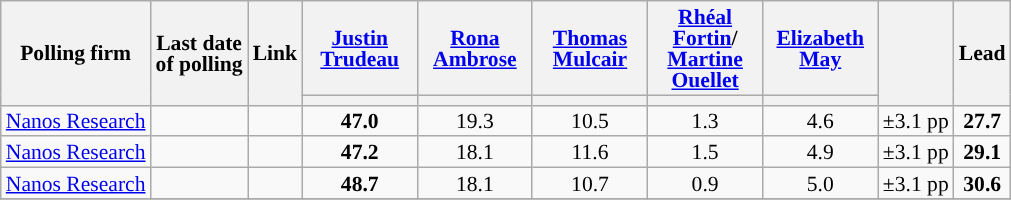<table class="wikitable sortable mw-datatable" style="text-align:center;font-size:90%;line-height:14px;">
<tr>
<th rowspan="2">Polling firm</th>
<th rowspan="2">Last date<br>of polling</th>
<th rowspan="2">Link</th>
<th class="unsortable" style="width:70px;"><a href='#'>Justin Trudeau</a></th>
<th class="unsortable" style="width:70px;"><a href='#'>Rona Ambrose</a></th>
<th class="unsortable" style="width:70px;"><a href='#'>Thomas Mulcair</a></th>
<th class="unsortable" style="width:70px;"><a href='#'>Rhéal Fortin</a>/<br><a href='#'>Martine Ouellet</a></th>
<th class="unsortable" style="width:70px;"><a href='#'>Elizabeth May</a></th>
<th rowspan="2"></th>
<th rowspan="2">Lead</th>
</tr>
<tr style="background:#e9e9e9;">
<th style="background-color:"></th>
<th style="background-color:"></th>
<th style="background-color:"></th>
<th style="background-color:"></th>
<th style="background-color:"></th>
</tr>
<tr>
<td><a href='#'>Nanos Research</a></td>
<td></td>
<td></td>
<td><strong>47.0</strong></td>
<td>19.3</td>
<td>10.5</td>
<td>1.3</td>
<td>4.6</td>
<td>±3.1 pp</td>
<td><strong>27.7</strong></td>
</tr>
<tr>
<td><a href='#'>Nanos Research</a></td>
<td></td>
<td></td>
<td><strong>47.2</strong></td>
<td>18.1</td>
<td>11.6</td>
<td>1.5</td>
<td>4.9</td>
<td>±3.1 pp</td>
<td><strong>29.1</strong></td>
</tr>
<tr>
<td><a href='#'>Nanos Research</a></td>
<td></td>
<td></td>
<td><strong>48.7</strong></td>
<td>18.1</td>
<td>10.7</td>
<td>0.9</td>
<td>5.0</td>
<td>±3.1 pp</td>
<td><strong>30.6</strong></td>
</tr>
<tr>
</tr>
</table>
